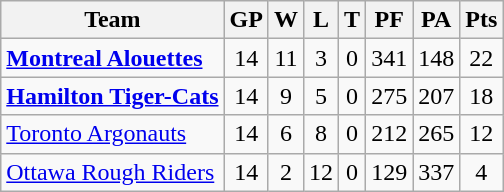<table class="wikitable">
<tr>
<th>Team</th>
<th>GP</th>
<th>W</th>
<th>L</th>
<th>T</th>
<th>PF</th>
<th>PA</th>
<th>Pts</th>
</tr>
<tr align="center">
<td align="left"><strong><a href='#'>Montreal Alouettes</a></strong></td>
<td>14</td>
<td>11</td>
<td>3</td>
<td>0</td>
<td>341</td>
<td>148</td>
<td>22</td>
</tr>
<tr align="center">
<td align="left"><strong><a href='#'>Hamilton Tiger-Cats</a></strong></td>
<td>14</td>
<td>9</td>
<td>5</td>
<td>0</td>
<td>275</td>
<td>207</td>
<td>18</td>
</tr>
<tr align="center">
<td align="left"><a href='#'>Toronto Argonauts</a></td>
<td>14</td>
<td>6</td>
<td>8</td>
<td>0</td>
<td>212</td>
<td>265</td>
<td>12</td>
</tr>
<tr align="center">
<td align="left"><a href='#'>Ottawa Rough Riders</a></td>
<td>14</td>
<td>2</td>
<td>12</td>
<td>0</td>
<td>129</td>
<td>337</td>
<td>4</td>
</tr>
</table>
